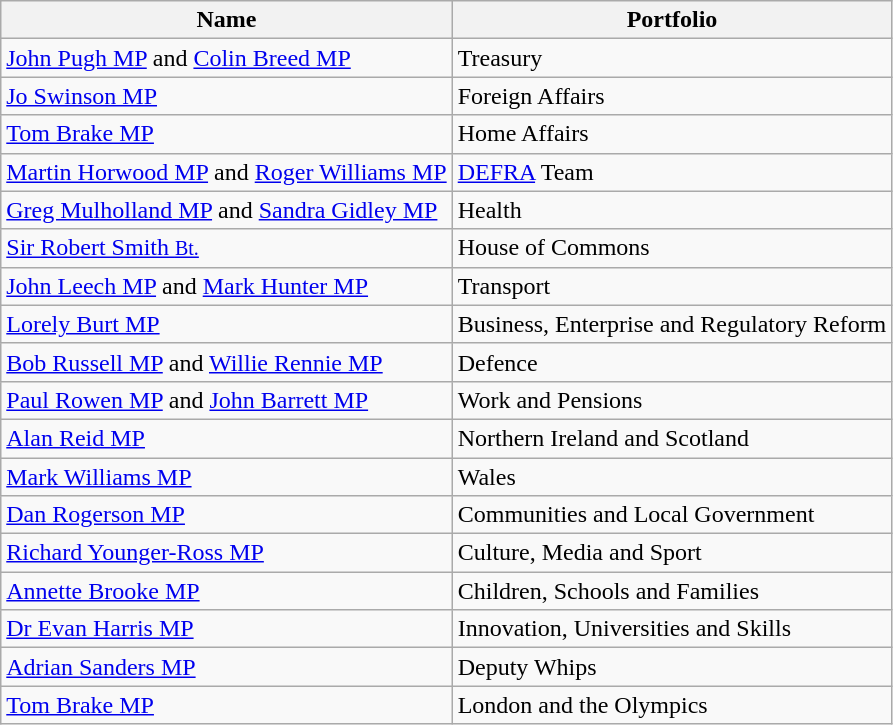<table class="wikitable">
<tr>
<th>Name</th>
<th>Portfolio</th>
</tr>
<tr>
<td><a href='#'>John Pugh MP</a> and <a href='#'>Colin Breed MP</a></td>
<td>Treasury</td>
</tr>
<tr>
<td><a href='#'>Jo Swinson MP</a></td>
<td>Foreign Affairs</td>
</tr>
<tr>
<td><a href='#'>Tom Brake MP</a></td>
<td>Home Affairs</td>
</tr>
<tr>
<td><a href='#'>Martin Horwood MP</a> and <a href='#'>Roger Williams MP</a></td>
<td><a href='#'>DEFRA</a> Team</td>
</tr>
<tr>
<td><a href='#'>Greg Mulholland MP</a> and <a href='#'>Sandra Gidley MP</a></td>
<td>Health</td>
</tr>
<tr>
<td><a href='#'>Sir Robert Smith <small>Bt.</small></a></td>
<td>House of Commons</td>
</tr>
<tr>
<td><a href='#'>John Leech MP</a> and <a href='#'>Mark Hunter MP</a></td>
<td>Transport</td>
</tr>
<tr>
<td><a href='#'>Lorely Burt MP</a></td>
<td>Business, Enterprise and Regulatory Reform</td>
</tr>
<tr>
<td><a href='#'>Bob Russell MP</a> and <a href='#'>Willie Rennie MP</a></td>
<td>Defence</td>
</tr>
<tr>
<td><a href='#'>Paul Rowen MP</a> and <a href='#'>John Barrett MP</a></td>
<td>Work and Pensions</td>
</tr>
<tr>
<td><a href='#'>Alan Reid MP</a></td>
<td>Northern Ireland and Scotland</td>
</tr>
<tr>
<td><a href='#'>Mark Williams MP</a></td>
<td>Wales</td>
</tr>
<tr>
<td><a href='#'>Dan Rogerson MP</a></td>
<td>Communities and Local Government</td>
</tr>
<tr>
<td><a href='#'>Richard Younger-Ross MP</a></td>
<td>Culture, Media and Sport</td>
</tr>
<tr>
<td><a href='#'>Annette Brooke MP</a></td>
<td>Children, Schools and Families</td>
</tr>
<tr>
<td><a href='#'>Dr Evan Harris MP</a></td>
<td>Innovation, Universities and Skills</td>
</tr>
<tr>
<td><a href='#'>Adrian Sanders MP</a></td>
<td>Deputy Whips</td>
</tr>
<tr>
<td><a href='#'>Tom Brake MP</a></td>
<td>London and the Olympics</td>
</tr>
</table>
